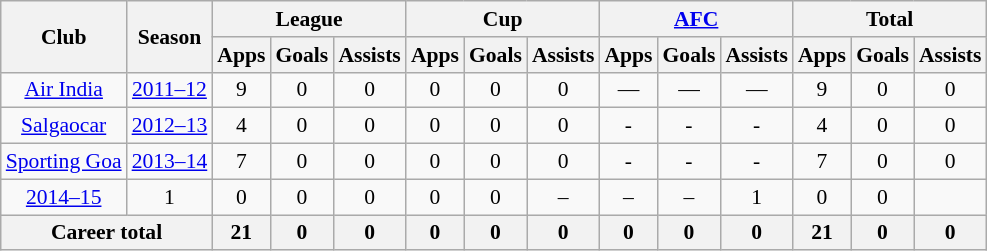<table class="wikitable" style="font-size:90%; text-align:center;">
<tr>
<th rowspan="2">Club</th>
<th rowspan="2">Season</th>
<th colspan="3">League</th>
<th colspan="3">Cup</th>
<th colspan="3"><a href='#'>AFC</a></th>
<th colspan="3">Total</th>
</tr>
<tr>
<th>Apps</th>
<th>Goals</th>
<th>Assists</th>
<th>Apps</th>
<th>Goals</th>
<th>Assists</th>
<th>Apps</th>
<th>Goals</th>
<th>Assists</th>
<th>Apps</th>
<th>Goals</th>
<th>Assists</th>
</tr>
<tr>
<td rowspan="1"><a href='#'>Air India</a></td>
<td><a href='#'>2011–12</a></td>
<td>9</td>
<td>0</td>
<td>0</td>
<td>0</td>
<td>0</td>
<td>0</td>
<td>—</td>
<td>—</td>
<td>—</td>
<td>9</td>
<td>0</td>
<td>0</td>
</tr>
<tr>
<td><a href='#'>Salgaocar</a></td>
<td><a href='#'>2012–13</a></td>
<td>4</td>
<td>0</td>
<td>0</td>
<td>0</td>
<td>0</td>
<td>0</td>
<td>-</td>
<td>-</td>
<td>-</td>
<td>4</td>
<td>0</td>
<td>0</td>
</tr>
<tr>
<td><a href='#'>Sporting Goa</a></td>
<td><a href='#'>2013–14</a></td>
<td>7</td>
<td>0</td>
<td>0</td>
<td>0</td>
<td>0</td>
<td>0</td>
<td>-</td>
<td>-</td>
<td>-</td>
<td>7</td>
<td>0</td>
<td>0</td>
</tr>
<tr>
<td><a href='#'>2014–15</a></td>
<td>1</td>
<td>0</td>
<td>0</td>
<td>0</td>
<td>0</td>
<td>0</td>
<td>–</td>
<td>–</td>
<td>–</td>
<td>1</td>
<td>0</td>
<td>0</td>
</tr>
<tr>
<th colspan="2">Career total</th>
<th>21</th>
<th>0</th>
<th>0</th>
<th>0</th>
<th>0</th>
<th>0</th>
<th>0</th>
<th>0</th>
<th>0</th>
<th>21</th>
<th>0</th>
<th>0</th>
</tr>
</table>
